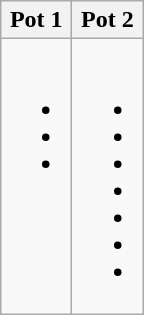<table class="wikitable">
<tr>
<th width=50%>Pot 1</th>
<th width=50%>Pot 2</th>
</tr>
<tr>
<td valign=top><br><ul><li></li><li></li><li></li></ul></td>
<td valign=top><br><ul><li></li><li></li><li></li><li></li><li></li><li></li><li></li></ul></td>
</tr>
</table>
